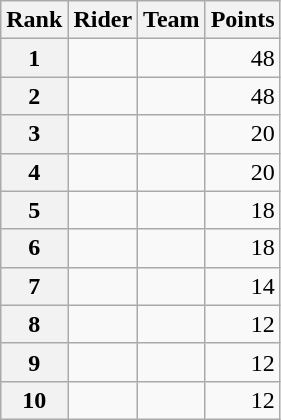<table class="wikitable" margin-bottom:0;">
<tr>
<th scope="col">Rank</th>
<th scope="col">Rider</th>
<th scope="col">Team</th>
<th scope="col">Points</th>
</tr>
<tr>
<th scope="row">1</th>
<td> </td>
<td></td>
<td align="right">48</td>
</tr>
<tr>
<th scope="row">2</th>
<td></td>
<td></td>
<td align="right">48</td>
</tr>
<tr>
<th scope="row">3</th>
<td></td>
<td></td>
<td align="right">20</td>
</tr>
<tr>
<th scope="row">4</th>
<td> </td>
<td></td>
<td align="right">20</td>
</tr>
<tr>
<th scope="row">5</th>
<td></td>
<td></td>
<td align="right">18</td>
</tr>
<tr>
<th scope="row">6</th>
<td></td>
<td></td>
<td align="right">18</td>
</tr>
<tr>
<th scope="row">7</th>
<td></td>
<td></td>
<td align="right">14</td>
</tr>
<tr>
<th scope="row">8</th>
<td></td>
<td></td>
<td align="right">12</td>
</tr>
<tr>
<th scope="row">9</th>
<td></td>
<td></td>
<td align="right">12</td>
</tr>
<tr>
<th scope="row">10</th>
<td></td>
<td></td>
<td align="right">12</td>
</tr>
</table>
